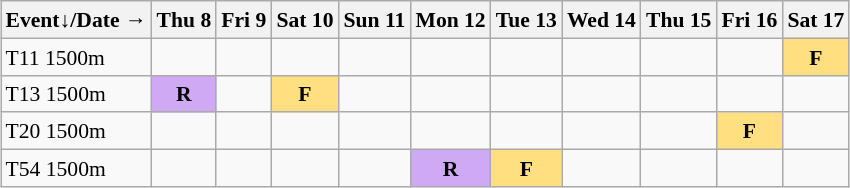<table class="wikitable" style="margin:0.5em auto; font-size:90%; line-height:1.25em;">
<tr align="center">
<th>Event↓/Date →</th>
<th>Thu 8</th>
<th>Fri 9</th>
<th>Sat 10</th>
<th>Sun 11</th>
<th>Mon 12</th>
<th>Tue 13</th>
<th>Wed 14</th>
<th>Thu 15</th>
<th>Fri 16</th>
<th>Sat 17</th>
</tr>
<tr align="center">
<td align="left">T11 1500m</td>
<td></td>
<td></td>
<td></td>
<td></td>
<td></td>
<td></td>
<td></td>
<td></td>
<td></td>
<td bgcolor="#FFDF80"><strong>F</strong></td>
</tr>
<tr align="center">
<td align="left">T13 1500m</td>
<td bgcolor="#D0A9F5"><strong>R</strong></td>
<td></td>
<td bgcolor="#FFDF80"><strong>F</strong></td>
<td></td>
<td></td>
<td></td>
<td></td>
<td></td>
<td></td>
<td></td>
</tr>
<tr align="center">
<td align="left">T20 1500m</td>
<td></td>
<td></td>
<td></td>
<td></td>
<td></td>
<td></td>
<td></td>
<td></td>
<td bgcolor="#FFDF80"><strong>F</strong></td>
<td></td>
</tr>
<tr align="center">
<td align="left">T54 1500m</td>
<td></td>
<td></td>
<td></td>
<td></td>
<td bgcolor="#D0A9F5"><strong>R</strong></td>
<td bgcolor="#FFDF80"><strong>F</strong></td>
<td></td>
<td></td>
<td></td>
<td></td>
</tr>
</table>
